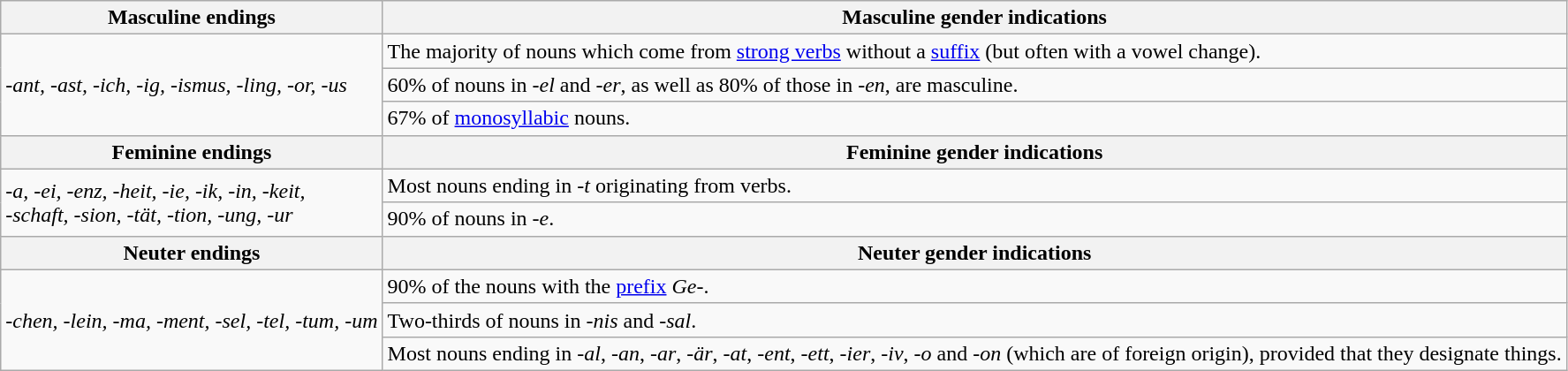<table class="wikitable">
<tr>
<th>Masculine endings</th>
<th>Masculine gender indications</th>
</tr>
<tr>
<td rowspan="3"><em>-ant, -ast, -ich, -ig, -ismus, -ling, -or, -us</em></td>
<td>The majority of nouns which come from <a href='#'>strong verbs</a> without a <a href='#'>suffix</a> (but often with a vowel change).</td>
</tr>
<tr>
<td>60% of nouns in -<em>el</em> and <em>-er</em>, as well as 80% of those in <em>-en</em>, are masculine.</td>
</tr>
<tr>
<td>67% of <a href='#'>monosyllabic</a> nouns.</td>
</tr>
<tr>
<th>Feminine endings</th>
<th>Feminine gender indications</th>
</tr>
<tr>
<td rowspan="2"><em>-a, -ei, -enz, -heit,</em> <em>-ie,</em> <em>-ik,</em> <em>-in,</em> <em>-keit,</em><br><em>-schaft, -sion,</em> <em>-tät, -tion,</em> <em>-ung,</em> <em>-ur</em></td>
<td>Most nouns ending in <em>-t</em> originating from verbs.</td>
</tr>
<tr>
<td>90% of nouns in <em>-e</em>.</td>
</tr>
<tr>
<th>Neuter endings</th>
<th>Neuter gender indications</th>
</tr>
<tr>
<td rowspan="3"><em>-chen,</em> <em>-lein,</em> <em>-ma, -ment, -sel, -tel, -tum, -um</em></td>
<td>90% of the nouns with the <a href='#'>prefix</a> <em>Ge-</em>.</td>
</tr>
<tr>
<td>Two-thirds of nouns in <em>-nis</em> and <em>-sal</em>.</td>
</tr>
<tr>
<td>Most nouns ending in <em>-al</em>, <em>-an</em>, <em>-ar</em>, <em>-är</em>, <em>-at</em>, <em>-ent</em>, <em>-ett</em>, <em>-ier</em>, <em>-iv</em>, <em>-o</em> and <em>-on</em> (which are of foreign origin), provided that they designate things.</td>
</tr>
</table>
